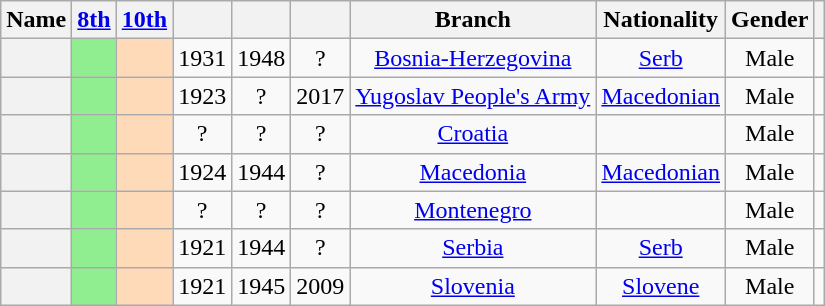<table class="wikitable sortable" style=text-align:center>
<tr>
<th scope="col">Name</th>
<th scope="col"><a href='#'>8th</a></th>
<th scope="col"><a href='#'>10th</a></th>
<th scope="col"></th>
<th scope="col"></th>
<th scope="col"></th>
<th scope="col">Branch</th>
<th scope="col">Nationality</th>
<th scope="col">Gender</th>
<th scope="col" class="unsortable"></th>
</tr>
<tr>
<th align="center" scope="row" style="font-weight:normal;"></th>
<td bgcolor = LightGreen></td>
<td bgcolor = PeachPuff></td>
<td>1931</td>
<td>1948</td>
<td>?</td>
<td><a href='#'>Bosnia-Herzegovina</a></td>
<td><a href='#'>Serb</a></td>
<td>Male</td>
<td></td>
</tr>
<tr>
<th align="center" scope="row" style="font-weight:normal;"></th>
<td bgcolor = LightGreen></td>
<td bgcolor = PeachPuff></td>
<td>1923</td>
<td>?</td>
<td>2017</td>
<td><a href='#'>Yugoslav People's Army</a></td>
<td><a href='#'>Macedonian</a></td>
<td>Male</td>
<td></td>
</tr>
<tr>
<th align="center" scope="row" style="font-weight:normal;"></th>
<td bgcolor = LightGreen></td>
<td bgcolor = PeachPuff></td>
<td>?</td>
<td>?</td>
<td>?</td>
<td><a href='#'>Croatia</a></td>
<td></td>
<td>Male</td>
<td></td>
</tr>
<tr>
<th align="center" scope="row" style="font-weight:normal;"></th>
<td bgcolor = LightGreen></td>
<td bgcolor = PeachPuff></td>
<td>1924</td>
<td>1944</td>
<td>?</td>
<td><a href='#'>Macedonia</a></td>
<td><a href='#'>Macedonian</a></td>
<td>Male</td>
<td></td>
</tr>
<tr>
<th align="center" scope="row" style="font-weight:normal;"></th>
<td bgcolor = LightGreen></td>
<td bgcolor = PeachPuff></td>
<td>?</td>
<td>?</td>
<td>?</td>
<td><a href='#'>Montenegro</a></td>
<td></td>
<td>Male</td>
<td></td>
</tr>
<tr>
<th align="center" scope="row" style="font-weight:normal;"></th>
<td bgcolor = LightGreen></td>
<td bgcolor = PeachPuff></td>
<td>1921</td>
<td>1944</td>
<td>?</td>
<td><a href='#'>Serbia</a></td>
<td><a href='#'>Serb</a></td>
<td>Male</td>
<td></td>
</tr>
<tr>
<th align="center" scope="row" style="font-weight:normal;"></th>
<td bgcolor = LightGreen></td>
<td bgcolor = PeachPuff></td>
<td>1921</td>
<td>1945</td>
<td>2009</td>
<td><a href='#'>Slovenia</a></td>
<td><a href='#'>Slovene</a></td>
<td>Male</td>
<td></td>
</tr>
</table>
